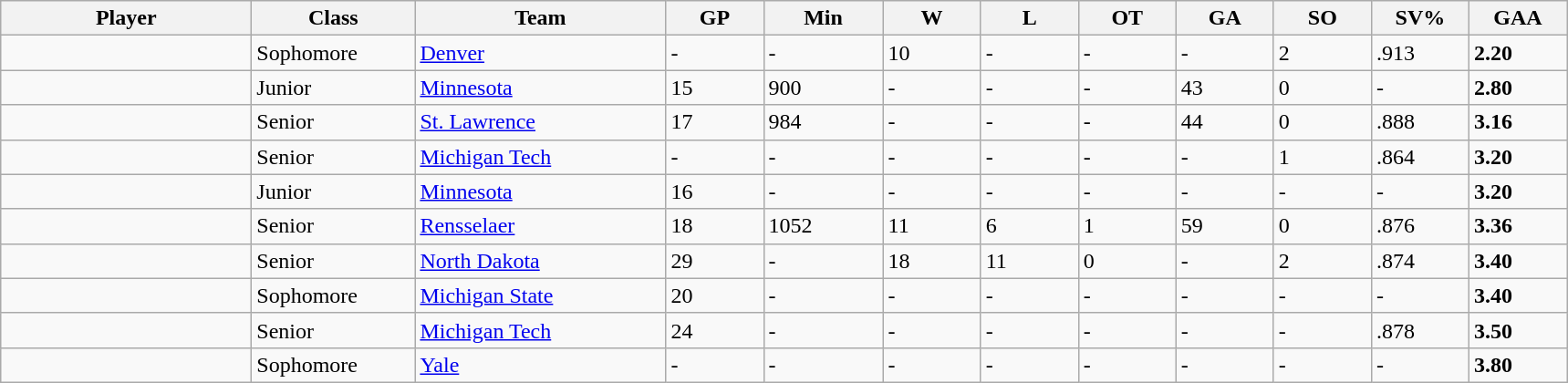<table class="wikitable sortable">
<tr>
<th style="width: 11em;">Player</th>
<th style="width: 7em;">Class</th>
<th style="width: 11em;">Team</th>
<th style="width: 4em;">GP</th>
<th style="width: 5em;">Min</th>
<th style="width: 4em;">W</th>
<th style="width: 4em;">L</th>
<th style="width: 4em;">OT</th>
<th style="width: 4em;">GA</th>
<th style="width: 4em;">SO</th>
<th style="width: 4em;">SV%</th>
<th style="width: 4em;">GAA</th>
</tr>
<tr>
<td></td>
<td>Sophomore</td>
<td><a href='#'>Denver</a></td>
<td>-</td>
<td>-</td>
<td>10</td>
<td>-</td>
<td>-</td>
<td>-</td>
<td>2</td>
<td>.913</td>
<td><strong>2.20</strong></td>
</tr>
<tr>
<td></td>
<td>Junior</td>
<td><a href='#'>Minnesota</a></td>
<td>15</td>
<td>900</td>
<td>-</td>
<td>-</td>
<td>-</td>
<td>43</td>
<td>0</td>
<td>-</td>
<td><strong>2.80</strong></td>
</tr>
<tr>
<td></td>
<td>Senior</td>
<td><a href='#'>St. Lawrence</a></td>
<td>17</td>
<td>984</td>
<td>-</td>
<td>-</td>
<td>-</td>
<td>44</td>
<td>0</td>
<td>.888</td>
<td><strong>3.16</strong></td>
</tr>
<tr>
<td></td>
<td>Senior</td>
<td><a href='#'>Michigan Tech</a></td>
<td>-</td>
<td>-</td>
<td>-</td>
<td>-</td>
<td>-</td>
<td>-</td>
<td>1</td>
<td>.864</td>
<td><strong>3.20</strong></td>
</tr>
<tr>
<td></td>
<td>Junior</td>
<td><a href='#'>Minnesota</a></td>
<td>16</td>
<td>-</td>
<td>-</td>
<td>-</td>
<td>-</td>
<td>-</td>
<td>-</td>
<td>-</td>
<td><strong>3.20</strong></td>
</tr>
<tr>
<td></td>
<td>Senior</td>
<td><a href='#'>Rensselaer</a></td>
<td>18</td>
<td>1052</td>
<td>11</td>
<td>6</td>
<td>1</td>
<td>59</td>
<td>0</td>
<td>.876</td>
<td><strong>3.36</strong></td>
</tr>
<tr>
<td></td>
<td>Senior</td>
<td><a href='#'>North Dakota</a></td>
<td>29</td>
<td>-</td>
<td>18</td>
<td>11</td>
<td>0</td>
<td>-</td>
<td>2</td>
<td>.874</td>
<td><strong>3.40</strong></td>
</tr>
<tr>
<td></td>
<td>Sophomore</td>
<td><a href='#'>Michigan State</a></td>
<td>20</td>
<td>-</td>
<td>-</td>
<td>-</td>
<td>-</td>
<td>-</td>
<td>-</td>
<td>-</td>
<td><strong>3.40</strong></td>
</tr>
<tr>
<td></td>
<td>Senior</td>
<td><a href='#'>Michigan Tech</a></td>
<td>24</td>
<td>-</td>
<td>-</td>
<td>-</td>
<td>-</td>
<td>-</td>
<td>-</td>
<td>.878</td>
<td><strong>3.50</strong></td>
</tr>
<tr>
<td></td>
<td>Sophomore</td>
<td><a href='#'>Yale</a></td>
<td>-</td>
<td>-</td>
<td>-</td>
<td>-</td>
<td>-</td>
<td>-</td>
<td>-</td>
<td>-</td>
<td><strong>3.80</strong></td>
</tr>
</table>
